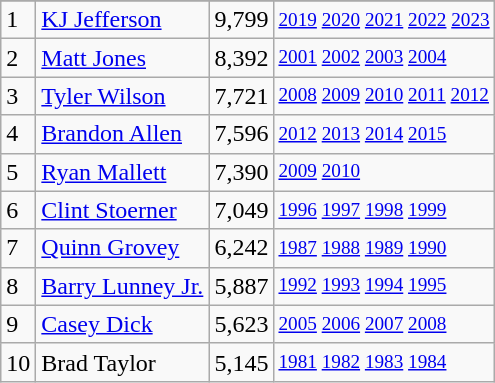<table class="wikitable">
<tr>
</tr>
<tr>
<td>1</td>
<td><a href='#'>KJ Jefferson</a></td>
<td><abbr>9,799</abbr></td>
<td style="font-size:80%;"><a href='#'>2019</a> <a href='#'>2020</a> <a href='#'>2021</a> <a href='#'>2022</a> <a href='#'>2023</a></td>
</tr>
<tr>
<td>2</td>
<td><a href='#'>Matt Jones</a></td>
<td><abbr>8,392</abbr></td>
<td style="font-size:80%;"><a href='#'>2001</a> <a href='#'>2002</a> <a href='#'>2003</a> <a href='#'>2004</a></td>
</tr>
<tr>
<td>3</td>
<td><a href='#'>Tyler Wilson</a></td>
<td><abbr>7,721</abbr></td>
<td style="font-size:80%;"><a href='#'>2008</a> <a href='#'>2009</a> <a href='#'>2010</a> <a href='#'>2011</a> <a href='#'>2012</a></td>
</tr>
<tr>
<td>4</td>
<td><a href='#'>Brandon Allen</a></td>
<td><abbr>7,596</abbr></td>
<td style="font-size:80%;"><a href='#'>2012</a> <a href='#'>2013</a> <a href='#'>2014</a> <a href='#'>2015</a></td>
</tr>
<tr>
<td>5</td>
<td><a href='#'>Ryan Mallett</a></td>
<td><abbr>7,390</abbr></td>
<td style="font-size:80%;"><a href='#'>2009</a> <a href='#'>2010</a></td>
</tr>
<tr>
<td>6</td>
<td><a href='#'>Clint Stoerner</a></td>
<td><abbr>7,049</abbr></td>
<td style="font-size:80%;"><a href='#'>1996</a> <a href='#'>1997</a> <a href='#'>1998</a> <a href='#'>1999</a></td>
</tr>
<tr>
<td>7</td>
<td><a href='#'>Quinn Grovey</a></td>
<td><abbr>6,242</abbr></td>
<td style="font-size:80%;"><a href='#'>1987</a> <a href='#'>1988</a> <a href='#'>1989</a> <a href='#'>1990</a></td>
</tr>
<tr>
<td>8</td>
<td><a href='#'>Barry Lunney Jr.</a></td>
<td><abbr>5,887</abbr></td>
<td style="font-size:80%;"><a href='#'>1992</a> <a href='#'>1993</a> <a href='#'>1994</a> <a href='#'>1995</a></td>
</tr>
<tr>
<td>9</td>
<td><a href='#'>Casey Dick</a></td>
<td><abbr>5,623</abbr></td>
<td style="font-size:80%;"><a href='#'>2005</a> <a href='#'>2006</a> <a href='#'>2007</a> <a href='#'>2008</a></td>
</tr>
<tr>
<td>10</td>
<td>Brad Taylor</td>
<td><abbr>5,145</abbr></td>
<td style="font-size:80%;"><a href='#'>1981</a> <a href='#'>1982</a> <a href='#'>1983</a> <a href='#'>1984</a></td>
</tr>
</table>
